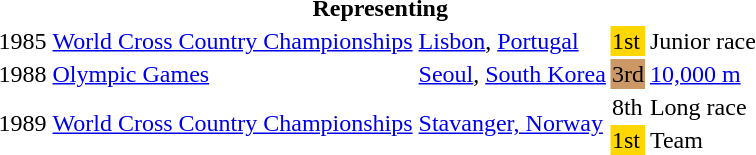<table>
<tr>
<th colspan="6">Representing </th>
</tr>
<tr>
<td>1985</td>
<td><a href='#'>World Cross Country Championships</a></td>
<td><a href='#'>Lisbon</a>, <a href='#'>Portugal</a></td>
<td bgcolor="gold">1st</td>
<td>Junior race</td>
<td></td>
</tr>
<tr>
<td>1988</td>
<td><a href='#'>Olympic Games</a></td>
<td><a href='#'>Seoul</a>, <a href='#'>South Korea</a></td>
<td bgcolor="cc9966">3rd</td>
<td><a href='#'>10,000 m</a></td>
<td></td>
</tr>
<tr>
<td rowspan=2>1989</td>
<td rowspan=2><a href='#'>World Cross Country Championships</a></td>
<td rowspan=2><a href='#'>Stavanger, Norway</a></td>
<td>8th</td>
<td>Long race</td>
<td></td>
</tr>
<tr>
<td bgcolor="gold">1st</td>
<td>Team</td>
<td></td>
</tr>
</table>
